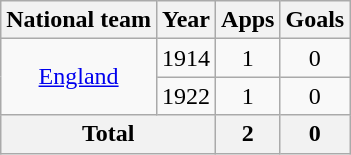<table class="wikitable" style="text-align: center;">
<tr>
<th>National team</th>
<th>Year</th>
<th>Apps</th>
<th>Goals</th>
</tr>
<tr>
<td rowspan="2"><a href='#'>England</a></td>
<td>1914</td>
<td>1</td>
<td>0</td>
</tr>
<tr>
<td>1922</td>
<td>1</td>
<td>0</td>
</tr>
<tr>
<th colspan="2">Total</th>
<th>2</th>
<th>0</th>
</tr>
</table>
